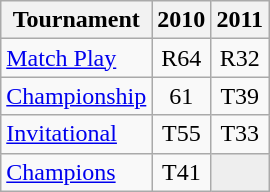<table class="wikitable" style="text-align:center;">
<tr>
<th>Tournament</th>
<th>2010</th>
<th>2011</th>
</tr>
<tr>
<td align="left"><a href='#'>Match Play</a></td>
<td>R64</td>
<td>R32</td>
</tr>
<tr>
<td align="left"><a href='#'>Championship</a></td>
<td>61</td>
<td>T39</td>
</tr>
<tr>
<td align="left"><a href='#'>Invitational</a></td>
<td>T55</td>
<td>T33</td>
</tr>
<tr>
<td align="left"><a href='#'>Champions</a></td>
<td>T41</td>
<td style="background:#eeeeee;"></td>
</tr>
</table>
